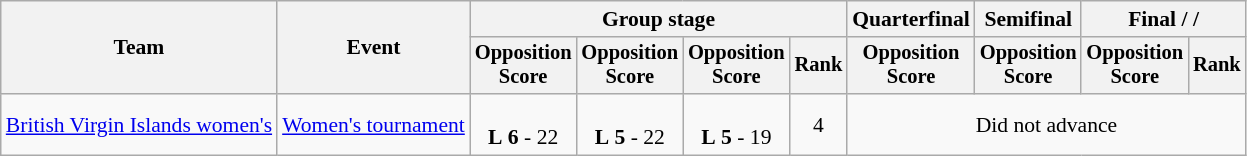<table class="wikitable" style="font-size:90%; text-align:center">
<tr>
<th rowspan=2>Team</th>
<th rowspan=2>Event</th>
<th colspan=4>Group stage</th>
<th>Quarterfinal</th>
<th>Semifinal</th>
<th colspan=2>Final /  / </th>
</tr>
<tr style="font-size:95%">
<th>Opposition<br>Score</th>
<th>Opposition<br>Score</th>
<th>Opposition<br>Score</th>
<th>Rank</th>
<th>Opposition<br>Score</th>
<th>Opposition<br>Score</th>
<th>Opposition<br>Score</th>
<th>Rank</th>
</tr>
<tr>
<td align=left><a href='#'>British Virgin Islands women's</a></td>
<td align=left><a href='#'>Women's tournament</a></td>
<td><br><strong>L</strong> <strong>6</strong> - 22</td>
<td><br><strong>L</strong> <strong>5</strong> - 22</td>
<td><br><strong>L</strong> <strong>5</strong> - 19</td>
<td>4</td>
<td colspan=4>Did not advance</td>
</tr>
</table>
